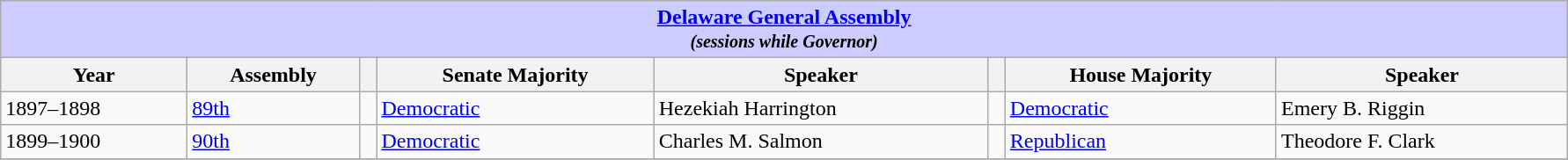<table class=wikitable style="width: 94%" style="text-align: center;" align="center">
<tr bgcolor=#cccccc>
<th colspan=12 style="background: #ccccff;"><strong><a href='#'>Delaware General Assembly</a></strong> <br> <small> <em>(sessions while Governor)</em></small></th>
</tr>
<tr>
<th><strong>Year</strong></th>
<th><strong>Assembly</strong></th>
<th></th>
<th><strong>Senate Majority</strong></th>
<th><strong>Speaker</strong></th>
<th></th>
<th><strong>House Majority</strong></th>
<th><strong>Speaker</strong></th>
</tr>
<tr>
<td>1897–1898</td>
<td><a href='#'>89th</a></td>
<td></td>
<td><a href='#'>Democratic</a></td>
<td>Hezekiah Harrington</td>
<td></td>
<td><a href='#'>Democratic</a></td>
<td>Emery B. Riggin</td>
</tr>
<tr>
<td>1899–1900</td>
<td><a href='#'>90th</a></td>
<td></td>
<td><a href='#'>Democratic</a></td>
<td>Charles M. Salmon</td>
<td></td>
<td><a href='#'>Republican</a></td>
<td>Theodore F. Clark</td>
</tr>
<tr>
</tr>
</table>
